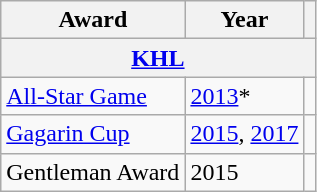<table class="wikitable">
<tr>
<th>Award</th>
<th>Year</th>
<th></th>
</tr>
<tr>
<th colspan="3"><a href='#'>KHL</a></th>
</tr>
<tr>
<td><a href='#'>All-Star Game</a></td>
<td><a href='#'>2013</a>*</td>
<td></td>
</tr>
<tr>
<td><a href='#'>Gagarin Cup</a></td>
<td><a href='#'>2015</a>, <a href='#'>2017</a></td>
<td></td>
</tr>
<tr>
<td>Gentleman Award</td>
<td>2015</td>
<td></td>
</tr>
</table>
